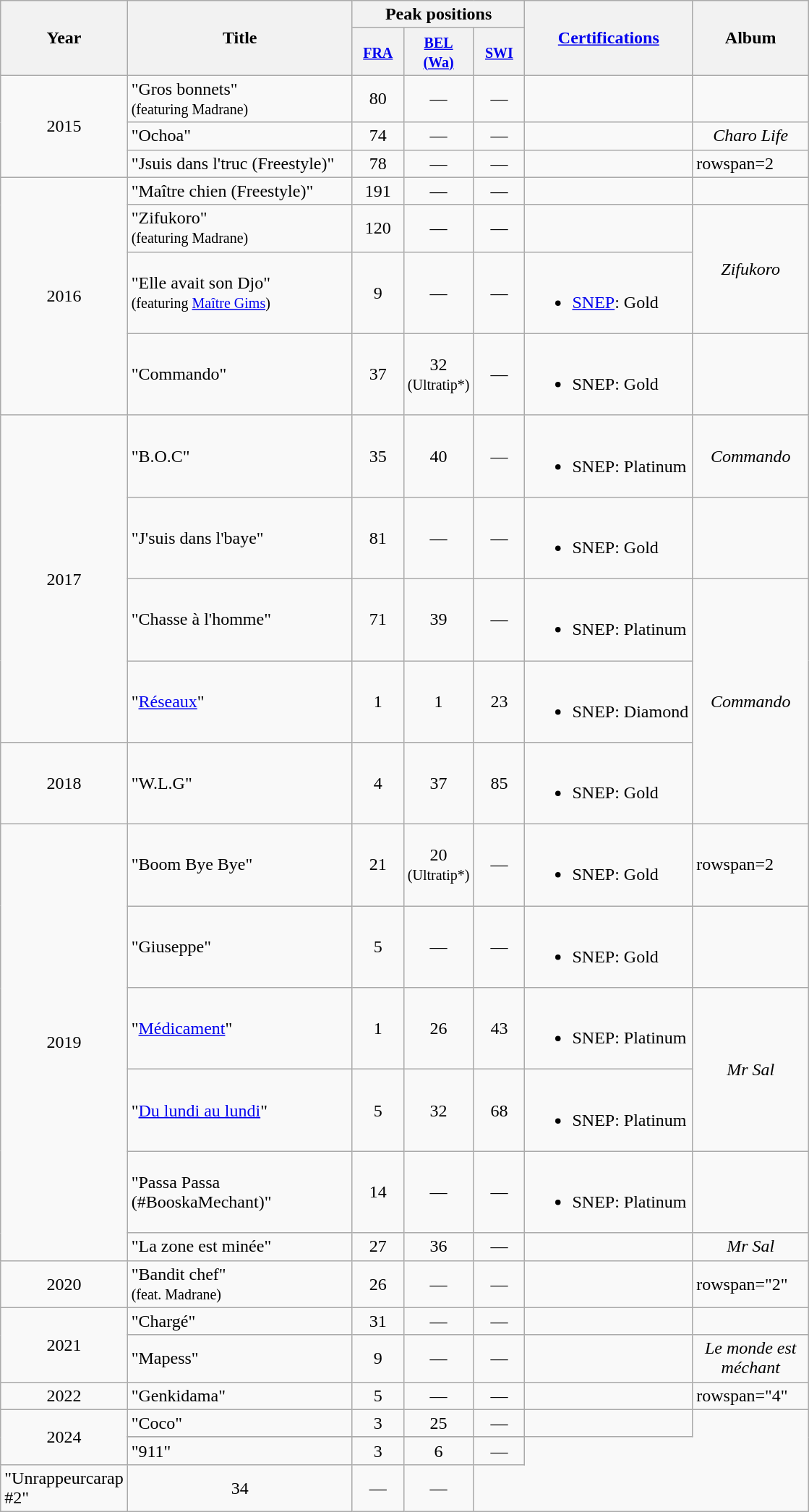<table class="wikitable">
<tr>
<th rowspan="2" style="text-align:center; width:10px;">Year</th>
<th rowspan="2" style="text-align:center; width:200px;">Title</th>
<th style="text-align:center;" colspan="3">Peak positions</th>
<th rowspan="2"><a href='#'>Certifications</a></th>
<th rowspan="2" style="text-align:center; width:100px;">Album</th>
</tr>
<tr>
<th width="40"><small><a href='#'>FRA</a></small><br></th>
<th width="40"><small><a href='#'>BEL<br>(Wa)</a></small><br></th>
<th width="40"><small><a href='#'>SWI</a></small><br></th>
</tr>
<tr>
<td style="text-align:center;" rowspan=3>2015</td>
<td>"Gros bonnets" <br><small>(featuring Madrane)</small></td>
<td style="text-align:center;">80</td>
<td style="text-align:center;">—</td>
<td style="text-align:center;">—</td>
<td></td>
<td></td>
</tr>
<tr>
<td>"Ochoa"</td>
<td style="text-align:center;">74</td>
<td style="text-align:center;">—</td>
<td style="text-align:center;">—</td>
<td></td>
<td style="text-align:center;"><em>Charo Life</em></td>
</tr>
<tr>
<td>"Jsuis dans l'truc (Freestyle)"</td>
<td style="text-align:center;">78</td>
<td style="text-align:center;">—</td>
<td style="text-align:center;">—</td>
<td></td>
<td>rowspan=2 </td>
</tr>
<tr>
<td style="text-align:center;" rowspan=4>2016</td>
<td>"Maître chien (Freestyle)"</td>
<td style="text-align:center;">191</td>
<td style="text-align:center;">—</td>
<td style="text-align:center;">—</td>
<td></td>
</tr>
<tr>
<td>"Zifukoro" <br><small>(featuring Madrane)</small></td>
<td style="text-align:center;">120</td>
<td style="text-align:center;">—</td>
<td style="text-align:center;">—</td>
<td></td>
<td style="text-align:center;" rowspan=2><em>Zifukoro</em></td>
</tr>
<tr>
<td>"Elle avait son Djo" <br><small>(featuring <a href='#'>Maître Gims</a>)</small></td>
<td style="text-align:center;">9</td>
<td style="text-align:center;">—</td>
<td style="text-align:center;">—</td>
<td><br><ul><li><a href='#'>SNEP</a>: Gold</li></ul></td>
</tr>
<tr>
<td>"Commando"</td>
<td style="text-align:center;">37</td>
<td style="text-align:center;">32<br><small>(Ultratip*)</small></td>
<td style="text-align:center;">—</td>
<td><br><ul><li>SNEP: Gold</li></ul></td>
<td></td>
</tr>
<tr>
<td style="text-align:center;" rowspan=4>2017</td>
<td>"B.O.C"</td>
<td style="text-align:center;">35</td>
<td style="text-align:center;">40</td>
<td style="text-align:center;">—</td>
<td><br><ul><li>SNEP: Platinum</li></ul></td>
<td style="text-align:center;"><em>Commando</em></td>
</tr>
<tr>
<td>"J'suis dans l'baye"</td>
<td style="text-align:center;">81</td>
<td style="text-align:center;">—</td>
<td style="text-align:center;">—</td>
<td><br><ul><li>SNEP: Gold</li></ul></td>
<td></td>
</tr>
<tr>
<td>"Chasse à l'homme"</td>
<td style="text-align:center;">71</td>
<td style="text-align:center;">39</td>
<td style="text-align:center;">—</td>
<td><br><ul><li>SNEP: Platinum</li></ul></td>
<td style="text-align:center;" rowspan=3><em>Commando</em></td>
</tr>
<tr>
<td>"<a href='#'>Réseaux</a>"</td>
<td style="text-align:center;">1</td>
<td style="text-align:center;">1</td>
<td style="text-align:center;">23</td>
<td><br><ul><li>SNEP: Diamond</li></ul></td>
</tr>
<tr>
<td style="text-align:center;">2018</td>
<td>"W.L.G"</td>
<td style="text-align:center;">4</td>
<td style="text-align:center;">37</td>
<td style="text-align:center;">85</td>
<td><br><ul><li>SNEP: Gold</li></ul></td>
</tr>
<tr>
<td style="text-align:center;" rowspan="6">2019</td>
<td>"Boom Bye Bye"<br></td>
<td style="text-align:center;">21</td>
<td style="text-align:center;">20<br><small>(Ultratip*)</small></td>
<td style="text-align:center;">—</td>
<td><br><ul><li>SNEP: Gold</li></ul></td>
<td>rowspan=2 </td>
</tr>
<tr>
<td>"Giuseppe"</td>
<td style="text-align:center;">5</td>
<td style="text-align:center;">—</td>
<td style="text-align:center;">—</td>
<td><br><ul><li>SNEP: Gold</li></ul></td>
</tr>
<tr>
<td>"<a href='#'>Médicament</a>"<br></td>
<td style="text-align:center;">1</td>
<td style="text-align:center;">26</td>
<td style="text-align:center;">43</td>
<td><br><ul><li>SNEP: Platinum</li></ul></td>
<td style="text-align:center;" rowspan=2><em>Mr Sal</em></td>
</tr>
<tr>
<td>"<a href='#'>Du lundi au lundi</a>"</td>
<td style="text-align:center;">5</td>
<td style="text-align:center;">32</td>
<td style="text-align:center;">68</td>
<td><br><ul><li>SNEP: Platinum</li></ul></td>
</tr>
<tr>
<td>"Passa Passa (#BooskaMechant)"</td>
<td style="text-align:center;">14</td>
<td style="text-align:center;">—</td>
<td style="text-align:center;">—</td>
<td><br><ul><li>SNEP: Platinum</li></ul></td>
<td></td>
</tr>
<tr>
<td>"La zone est minée"</td>
<td style="text-align:center;">27</td>
<td style="text-align:center;">36</td>
<td style="text-align:center;">—</td>
<td></td>
<td style="text-align:center;"><em>Mr Sal</em></td>
</tr>
<tr>
<td style="text-align:center;">2020</td>
<td>"Bandit chef"<br><small>(feat. Madrane)</small></td>
<td style="text-align:center;">26</td>
<td style="text-align:center;">—</td>
<td style="text-align:center;">—</td>
<td></td>
<td>rowspan="2" </td>
</tr>
<tr>
<td style="text-align:center;" rowspan=2>2021</td>
<td>"Chargé"</td>
<td style="text-align:center;">31</td>
<td style="text-align:center;">—</td>
<td style="text-align:center;">—</td>
<td></td>
</tr>
<tr>
<td>"Mapess"</td>
<td style="text-align:center;">9</td>
<td style="text-align:center;">—</td>
<td style="text-align:center;">—</td>
<td></td>
<td style="text-align:center;"><em>Le monde est méchant</em></td>
</tr>
<tr>
<td style="text-align:center;">2022</td>
<td>"Genkidama"</td>
<td style="text-align:center;">5</td>
<td style="text-align:center;">—</td>
<td style="text-align:center;">—</td>
<td></td>
<td>rowspan="4" </td>
</tr>
<tr>
<td style="text-align:center;" rowspan=3>2024</td>
<td>"Coco"<br></td>
<td style="text-align:center;">3</td>
<td style="text-align:center;">25</td>
<td style="text-align:center;">—</td>
<td></td>
</tr>
<tr>
</tr>
<tr>
<td>"911"<br></td>
<td style="text-align:center;">3</td>
<td style="text-align:center;">6</td>
<td style="text-align:center;">—</td>
</tr>
<tr>
<td>"Unrappeurcarap #2"<br></td>
<td style="text-align:center;">34</td>
<td style="text-align:center;">—</td>
<td style="text-align:center;">—</td>
</tr>
</table>
